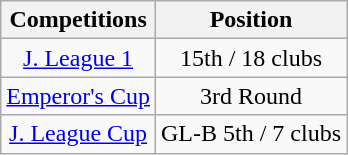<table class="wikitable" style="text-align:center;">
<tr>
<th>Competitions</th>
<th>Position</th>
</tr>
<tr>
<td><a href='#'>J. League 1</a></td>
<td>15th / 18 clubs</td>
</tr>
<tr>
<td><a href='#'>Emperor's Cup</a></td>
<td>3rd Round</td>
</tr>
<tr>
<td><a href='#'>J. League Cup</a></td>
<td>GL-B 5th / 7 clubs</td>
</tr>
</table>
